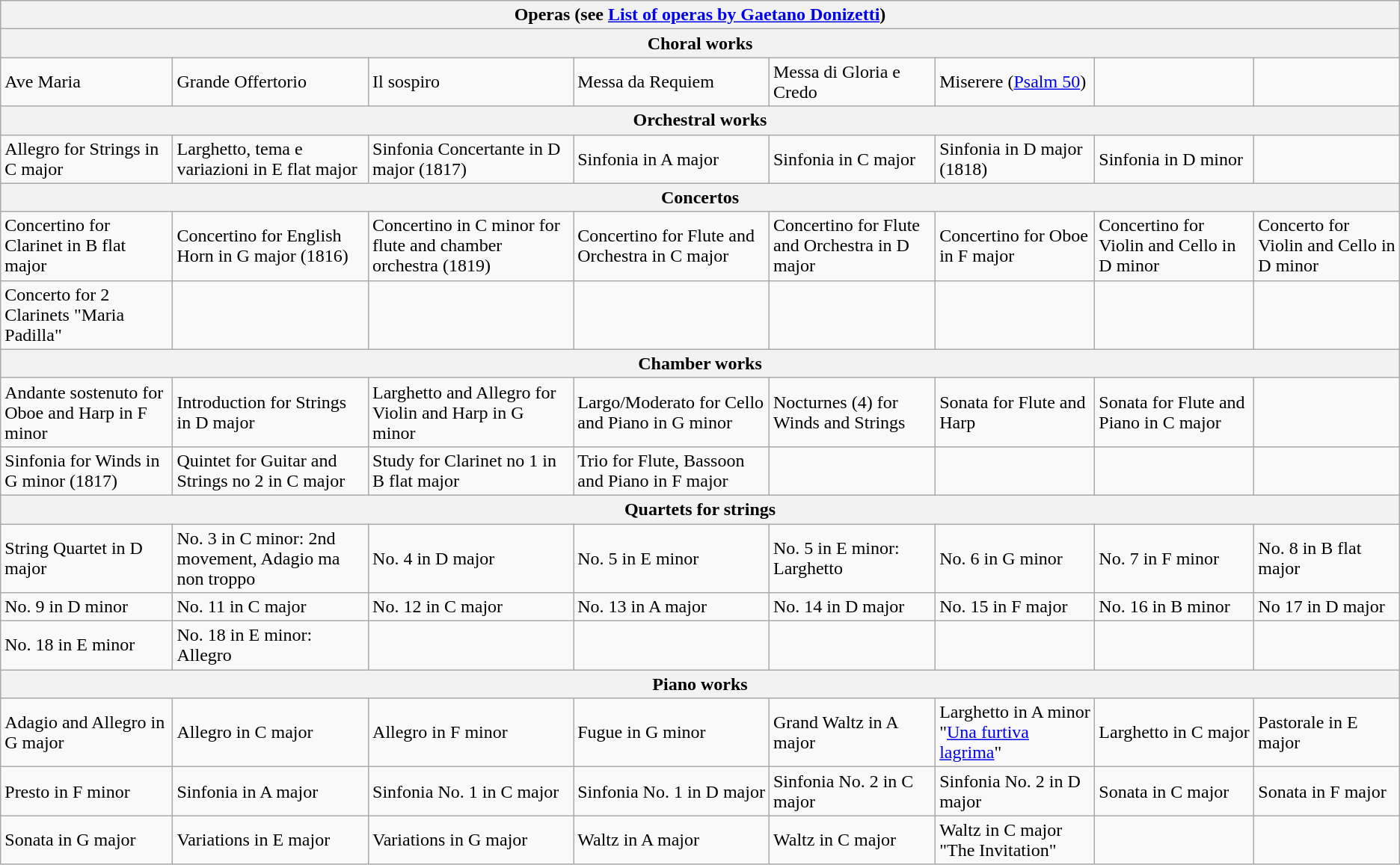<table class="wikitable">
<tr>
<th colspan="8">Operas (see <a href='#'>List of operas by Gaetano Donizetti</a>)</th>
</tr>
<tr>
<th colspan="8">Choral works</th>
</tr>
<tr>
<td>Ave Maria</td>
<td>Grande Offertorio</td>
<td>Il sospiro</td>
<td>Messa da Requiem</td>
<td>Messa di Gloria e Credo</td>
<td>Miserere (<a href='#'>Psalm 50</a>)</td>
<td></td>
<td></td>
</tr>
<tr>
<th colspan="8">Orchestral works</th>
</tr>
<tr>
<td>Allegro for Strings in C major</td>
<td>Larghetto, tema e variazioni in E flat major</td>
<td>Sinfonia Concertante in D major (1817)</td>
<td>Sinfonia in A major</td>
<td>Sinfonia in C major</td>
<td>Sinfonia in D major (1818)</td>
<td>Sinfonia in D minor</td>
<td></td>
</tr>
<tr>
<th colspan="8">Concertos</th>
</tr>
<tr>
<td>Concertino for Clarinet in B flat major</td>
<td>Concertino for English Horn in G major (1816)</td>
<td>Concertino in C minor for flute and chamber orchestra (1819)</td>
<td>Concertino for Flute and Orchestra in C major</td>
<td>Concertino for Flute and Orchestra in D major</td>
<td>Concertino for Oboe in F major</td>
<td>Concertino for Violin and Cello in D minor</td>
<td>Concerto for Violin and Cello in D minor</td>
</tr>
<tr>
<td>Concerto for 2 Clarinets "Maria Padilla"</td>
<td></td>
<td></td>
<td></td>
<td></td>
<td></td>
<td></td>
<td></td>
</tr>
<tr>
<th colspan="8">Chamber works</th>
</tr>
<tr>
<td>Andante sostenuto for Oboe and Harp in F minor</td>
<td>Introduction for Strings in D major</td>
<td>Larghetto and Allegro for Violin and Harp in G minor</td>
<td>Largo/Moderato for Cello and Piano in G minor</td>
<td>Nocturnes (4) for Winds and Strings</td>
<td>Sonata for Flute and Harp</td>
<td>Sonata for Flute and Piano in C major</td>
<td Sonata for Oboe and Piano in F major></td>
</tr>
<tr>
<td>Sinfonia for Winds in G minor (1817)</td>
<td>Quintet for Guitar and Strings no 2 in C major</td>
<td>Study for Clarinet no 1 in B flat major</td>
<td>Trio for Flute, Bassoon and Piano in F major</td>
<td></td>
<td></td>
<td></td>
<td></td>
</tr>
<tr>
<th colspan=8>Quartets for strings</th>
</tr>
<tr>
<td>String Quartet in D major</td>
<td>No. 3 in C minor: 2nd movement, Adagio ma non troppo</td>
<td>No. 4 in D major</td>
<td>No. 5 in E minor</td>
<td>No. 5 in E minor: Larghetto</td>
<td>No. 6 in G minor</td>
<td>No. 7 in F minor</td>
<td>No. 8 in B flat major</td>
</tr>
<tr>
<td>No. 9 in D minor</td>
<td No. 10 in G minor>No. 11 in C major</td>
<td>No. 12 in C major</td>
<td>No. 13 in A major</td>
<td>No. 14 in D major</td>
<td>No. 15 in F major</td>
<td>No. 16 in B minor</td>
<td>No 17 in D major</td>
</tr>
<tr>
<td>No. 18 in E minor</td>
<td>No. 18 in E minor: Allegro</td>
<td></td>
<td></td>
<td></td>
<td></td>
<td></td>
<td></td>
</tr>
<tr>
<th colspan="8">Piano works</th>
</tr>
<tr>
<td>Adagio and Allegro in G major</td>
<td>Allegro in C major</td>
<td>Allegro in F minor</td>
<td>Fugue in G minor</td>
<td>Grand Waltz in A major</td>
<td>Larghetto in A minor "<a href='#'>Una furtiva lagrima</a>"</td>
<td>Larghetto in C major</td>
<td>Pastorale in E major</td>
</tr>
<tr>
<td>Presto in F minor</td>
<td>Sinfonia in A major</td>
<td>Sinfonia No. 1 in C major</td>
<td>Sinfonia No. 1 in D major</td>
<td>Sinfonia No. 2 in C major</td>
<td>Sinfonia No. 2 in D major</td>
<td>Sonata in C major</td>
<td>Sonata in F major</td>
</tr>
<tr>
<td>Sonata in G major</td>
<td>Variations in E major</td>
<td>Variations in G major</td>
<td>Waltz in A major</td>
<td>Waltz in C major</td>
<td>Waltz in C major "The Invitation"</td>
<td></td>
<td></td>
</tr>
</table>
